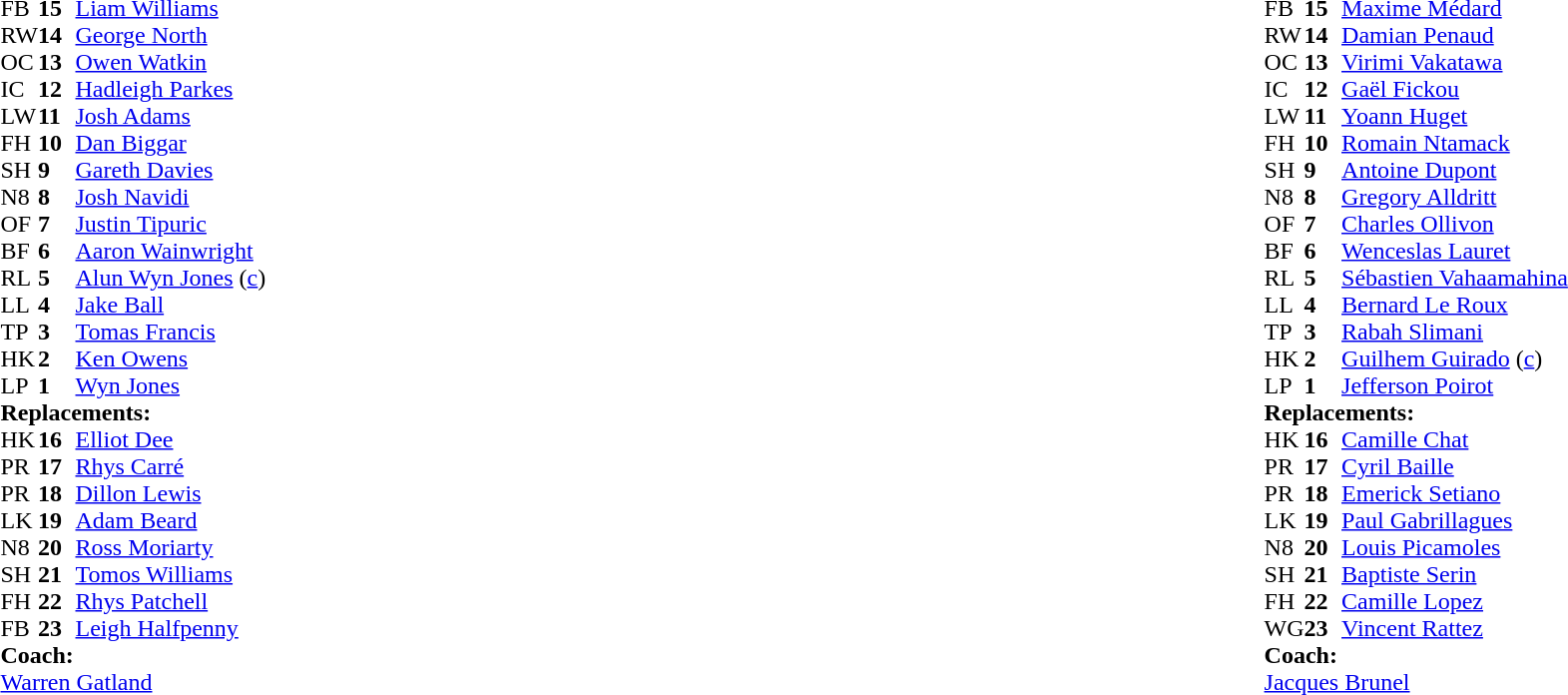<table style="width:100%;">
<tr>
<td style="vertical-align:top; width:50%;"><br><table style="font-size: 100%" cellspacing="0" cellpadding="0">
<tr>
<th width="25"></th>
<th width="25"></th>
</tr>
<tr>
<td>FB</td>
<td><strong>15</strong></td>
<td><a href='#'>Liam Williams</a></td>
</tr>
<tr>
<td>RW</td>
<td><strong>14</strong></td>
<td><a href='#'>George North</a></td>
</tr>
<tr>
<td>OC</td>
<td><strong>13</strong></td>
<td><a href='#'>Owen Watkin</a></td>
</tr>
<tr>
<td>IC</td>
<td><strong>12</strong></td>
<td><a href='#'>Hadleigh Parkes</a></td>
</tr>
<tr>
<td>LW</td>
<td><strong>11</strong></td>
<td><a href='#'>Josh Adams</a></td>
</tr>
<tr>
<td>FH</td>
<td><strong>10</strong></td>
<td><a href='#'>Dan Biggar</a></td>
</tr>
<tr>
<td>SH</td>
<td><strong>9</strong></td>
<td><a href='#'>Gareth Davies</a></td>
<td></td>
<td></td>
</tr>
<tr>
<td>N8</td>
<td><strong>8</strong></td>
<td><a href='#'>Josh Navidi</a></td>
<td></td>
<td></td>
</tr>
<tr>
<td>OF</td>
<td><strong>7</strong></td>
<td><a href='#'>Justin Tipuric</a></td>
</tr>
<tr>
<td>BF</td>
<td><strong>6</strong></td>
<td><a href='#'>Aaron Wainwright</a></td>
</tr>
<tr>
<td>RL</td>
<td><strong>5</strong></td>
<td><a href='#'>Alun Wyn Jones</a> (<a href='#'>c</a>)</td>
</tr>
<tr>
<td>LL</td>
<td><strong>4</strong></td>
<td><a href='#'>Jake Ball</a></td>
<td></td>
<td></td>
</tr>
<tr>
<td>TP</td>
<td><strong>3</strong></td>
<td><a href='#'>Tomas Francis</a></td>
<td></td>
<td></td>
</tr>
<tr>
<td>HK</td>
<td><strong>2</strong></td>
<td><a href='#'>Ken Owens</a></td>
<td></td>
<td></td>
</tr>
<tr>
<td>LP</td>
<td><strong>1</strong></td>
<td><a href='#'>Wyn Jones</a></td>
<td></td>
<td></td>
</tr>
<tr>
<td colspan="3"><strong>Replacements:</strong></td>
</tr>
<tr>
<td>HK</td>
<td><strong>16</strong></td>
<td><a href='#'>Elliot Dee</a></td>
<td></td>
<td></td>
</tr>
<tr>
<td>PR</td>
<td><strong>17</strong></td>
<td><a href='#'>Rhys Carré</a></td>
<td></td>
<td></td>
</tr>
<tr>
<td>PR</td>
<td><strong>18</strong></td>
<td><a href='#'>Dillon Lewis</a></td>
<td></td>
<td></td>
</tr>
<tr>
<td>LK</td>
<td><strong>19</strong></td>
<td><a href='#'>Adam Beard</a></td>
<td></td>
<td></td>
</tr>
<tr>
<td>N8</td>
<td><strong>20</strong></td>
<td><a href='#'>Ross Moriarty</a></td>
<td></td>
<td></td>
</tr>
<tr>
<td>SH</td>
<td><strong>21</strong></td>
<td><a href='#'>Tomos Williams</a></td>
<td></td>
<td></td>
</tr>
<tr>
<td>FH</td>
<td><strong>22</strong></td>
<td><a href='#'>Rhys Patchell</a></td>
</tr>
<tr>
<td>FB</td>
<td><strong>23</strong></td>
<td><a href='#'>Leigh Halfpenny</a></td>
</tr>
<tr>
<td colspan="3"><strong>Coach:</strong></td>
</tr>
<tr>
<td colspan="4"> <a href='#'>Warren Gatland</a></td>
</tr>
</table>
</td>
<td style="vertical-align:top"></td>
<td style="vertical-align:top; width:50%;"><br><table cellspacing="0" cellpadding="0" style="font-size:100%; margin:auto;">
<tr>
<th width="25"></th>
<th width="25"></th>
</tr>
<tr>
<td>FB</td>
<td><strong>15</strong></td>
<td><a href='#'>Maxime Médard</a></td>
<td></td>
<td></td>
</tr>
<tr>
<td>RW</td>
<td><strong>14</strong></td>
<td><a href='#'>Damian Penaud</a></td>
</tr>
<tr>
<td>OC</td>
<td><strong>13</strong></td>
<td><a href='#'>Virimi Vakatawa</a></td>
</tr>
<tr>
<td>IC</td>
<td><strong>12</strong></td>
<td><a href='#'>Gaël Fickou</a></td>
</tr>
<tr>
<td>LW</td>
<td><strong>11</strong></td>
<td><a href='#'>Yoann Huget</a></td>
</tr>
<tr>
<td>FH</td>
<td><strong>10</strong></td>
<td><a href='#'>Romain Ntamack</a></td>
<td></td>
<td></td>
</tr>
<tr>
<td>SH</td>
<td><strong>9</strong></td>
<td><a href='#'>Antoine Dupont</a></td>
<td></td>
<td></td>
</tr>
<tr>
<td>N8</td>
<td><strong>8</strong></td>
<td><a href='#'>Gregory Alldritt</a></td>
<td></td>
<td></td>
</tr>
<tr>
<td>OF</td>
<td><strong>7</strong></td>
<td><a href='#'>Charles Ollivon</a></td>
</tr>
<tr>
<td>BF</td>
<td><strong>6</strong></td>
<td><a href='#'>Wenceslas Lauret</a></td>
</tr>
<tr>
<td>RL</td>
<td><strong>5</strong></td>
<td><a href='#'>Sébastien Vahaamahina</a></td>
<td></td>
</tr>
<tr>
<td>LL</td>
<td><strong>4</strong></td>
<td><a href='#'>Bernard Le Roux</a></td>
<td></td>
<td></td>
</tr>
<tr>
<td>TP</td>
<td><strong>3</strong></td>
<td><a href='#'>Rabah Slimani</a></td>
<td></td>
<td></td>
</tr>
<tr>
<td>HK</td>
<td><strong>2</strong></td>
<td><a href='#'>Guilhem Guirado</a> (<a href='#'>c</a>)</td>
<td></td>
<td></td>
</tr>
<tr>
<td>LP</td>
<td><strong>1</strong></td>
<td><a href='#'>Jefferson Poirot</a></td>
<td></td>
<td></td>
</tr>
<tr>
<td colspan="3"><strong>Replacements:</strong></td>
</tr>
<tr>
<td>HK</td>
<td><strong>16</strong></td>
<td><a href='#'>Camille Chat</a></td>
<td></td>
<td></td>
</tr>
<tr>
<td>PR</td>
<td><strong>17</strong></td>
<td><a href='#'>Cyril Baille</a></td>
<td></td>
<td></td>
</tr>
<tr>
<td>PR</td>
<td><strong>18</strong></td>
<td><a href='#'>Emerick Setiano</a></td>
<td></td>
<td></td>
</tr>
<tr>
<td>LK</td>
<td><strong>19</strong></td>
<td><a href='#'>Paul Gabrillagues</a></td>
<td></td>
<td></td>
</tr>
<tr>
<td>N8</td>
<td><strong>20</strong></td>
<td><a href='#'>Louis Picamoles</a></td>
<td></td>
<td></td>
</tr>
<tr>
<td>SH</td>
<td><strong>21</strong></td>
<td><a href='#'>Baptiste Serin</a></td>
<td></td>
<td></td>
</tr>
<tr>
<td>FH</td>
<td><strong>22</strong></td>
<td><a href='#'>Camille Lopez</a></td>
<td></td>
<td></td>
</tr>
<tr>
<td>WG</td>
<td><strong>23</strong></td>
<td><a href='#'>Vincent Rattez</a></td>
<td></td>
<td></td>
</tr>
<tr>
<td colspan="3"><strong>Coach:</strong></td>
</tr>
<tr>
<td colspan="4"> <a href='#'>Jacques Brunel</a></td>
</tr>
</table>
</td>
</tr>
</table>
